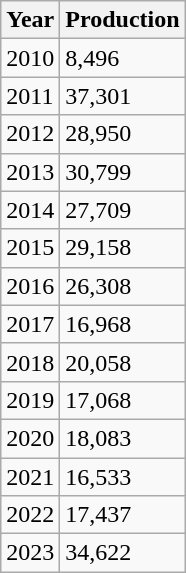<table class="wikitable">
<tr>
<th>Year</th>
<th>Production</th>
</tr>
<tr>
<td>2010</td>
<td>8,496</td>
</tr>
<tr>
<td>2011</td>
<td>37,301</td>
</tr>
<tr>
<td>2012</td>
<td>28,950</td>
</tr>
<tr>
<td>2013</td>
<td>30,799</td>
</tr>
<tr>
<td>2014</td>
<td>27,709</td>
</tr>
<tr>
<td>2015</td>
<td>29,158</td>
</tr>
<tr>
<td>2016</td>
<td>26,308</td>
</tr>
<tr>
<td>2017</td>
<td>16,968</td>
</tr>
<tr>
<td>2018</td>
<td>20,058</td>
</tr>
<tr>
<td>2019</td>
<td>17,068</td>
</tr>
<tr>
<td>2020</td>
<td>18,083</td>
</tr>
<tr>
<td>2021</td>
<td>16,533</td>
</tr>
<tr>
<td>2022</td>
<td>17,437</td>
</tr>
<tr>
<td>2023</td>
<td>34,622</td>
</tr>
</table>
